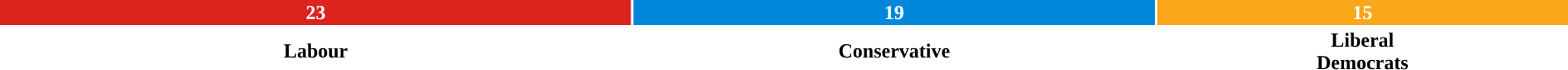<table style="width:100%; text-align:center;">
<tr style="color:white;">
<td style="background:#DC241f; width:40.4%;"><strong>23</strong></td>
<td style="background:#0087DC; width:33.3%"><strong>19</strong></td>
<td style="background:#FAA61A; width:26.3%;"><strong>15</strong></td>
</tr>
<tr>
<td><span><strong>Labour</strong></span></td>
<td><span><strong>Conservative</strong></span></td>
<td><span><strong>Liberal<br>Democrats</strong></span></td>
</tr>
</table>
